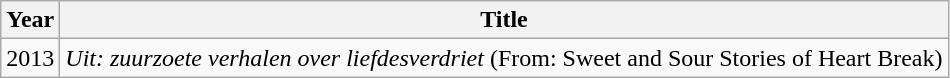<table class="wikitable">
<tr>
<th>Year</th>
<th>Title</th>
</tr>
<tr>
<td>2013</td>
<td><em>Uit: zuurzoete verhalen over liefdesverdriet</em> (From: Sweet and Sour Stories of Heart Break)</td>
</tr>
</table>
